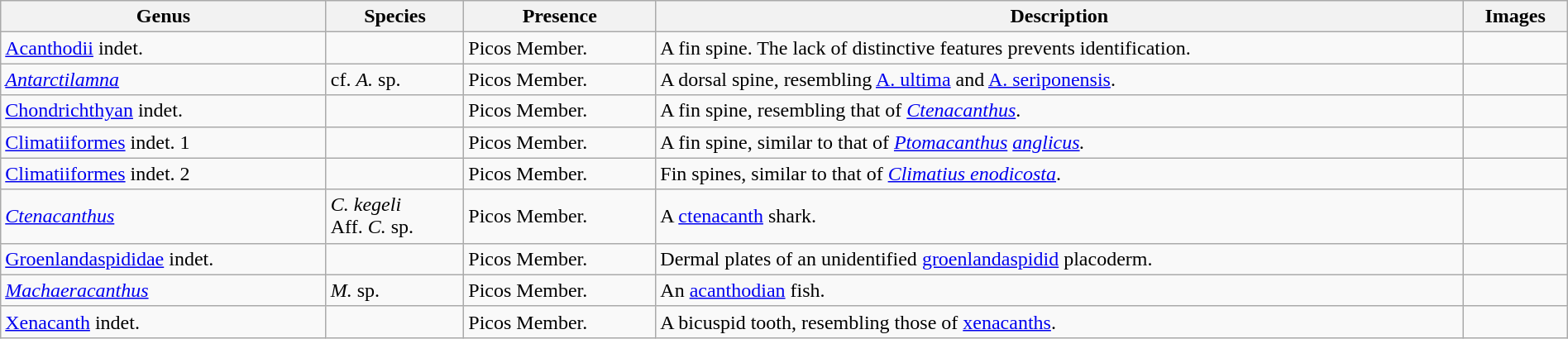<table class="wikitable" align="center" width="100%">
<tr>
<th>Genus</th>
<th>Species</th>
<th>Presence</th>
<th>Description</th>
<th>Images</th>
</tr>
<tr>
<td><a href='#'>Acanthodii</a> indet.</td>
<td></td>
<td>Picos Member.</td>
<td>A fin spine. The lack of distinctive features prevents identification.</td>
<td></td>
</tr>
<tr>
<td><em><a href='#'>Antarctilamna</a></em></td>
<td>cf. <em>A.</em> sp.</td>
<td>Picos Member.</td>
<td>A dorsal spine, resembling <a href='#'>A. ultima</a> and <a href='#'>A. seriponensis</a>.</td>
<td></td>
</tr>
<tr>
<td><a href='#'>Chondrichthyan</a> indet.</td>
<td></td>
<td>Picos Member.</td>
<td>A fin spine, resembling that of <em><a href='#'>Ctenacanthus</a></em>.</td>
<td></td>
</tr>
<tr>
<td><a href='#'>Climatiiformes</a> indet. 1</td>
<td></td>
<td>Picos Member.</td>
<td>A fin spine, similar to that of <em><a href='#'>Ptomacanthus</a></em> <em><a href='#'>anglicus</a>.</em></td>
<td></td>
</tr>
<tr>
<td><a href='#'>Climatiiformes</a> indet. 2</td>
<td></td>
<td>Picos Member.</td>
<td>Fin spines, similar to that of <em><a href='#'>Climatius enodicosta</a></em>.</td>
<td></td>
</tr>
<tr>
<td><em><a href='#'>Ctenacanthus</a></em></td>
<td><em>C. kegeli</em><br>Aff. <em>C.</em> sp.</td>
<td>Picos Member.</td>
<td>A <a href='#'>ctenacanth</a> shark.</td>
<td></td>
</tr>
<tr>
<td><a href='#'>Groenlandaspididae</a> indet.</td>
<td></td>
<td>Picos Member.</td>
<td>Dermal plates of an unidentified <a href='#'>groenlandaspidid</a> placoderm.</td>
<td></td>
</tr>
<tr>
<td><em><a href='#'>Machaeracanthus</a></em></td>
<td><em>M.</em> sp.</td>
<td>Picos Member.</td>
<td>An <a href='#'>acanthodian</a> fish.</td>
<td></td>
</tr>
<tr>
<td><a href='#'>Xenacanth</a> indet.</td>
<td></td>
<td>Picos Member.</td>
<td>A bicuspid tooth, resembling those of <a href='#'>xenacanths</a>.</td>
<td></td>
</tr>
</table>
